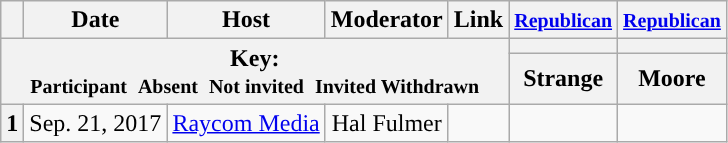<table class="wikitable" style="text-align:center;">
<tr>
<th scope="col"></th>
<th scope="col">Date</th>
<th scope="col">Host</th>
<th scope="col">Moderator</th>
<th scope="col">Link</th>
<th scope="col"><small><a href='#'>Republican</a></small></th>
<th scope="col"><small><a href='#'>Republican</a></small></th>
</tr>
<tr>
<th colspan="5" rowspan="2">Key:<br> <small>Participant </small>  <small>Absent </small>  <small>Not invited </small>  <small>Invited  Withdrawn</small></th>
<th scope="col" style="background:"></th>
<th scope="col" style="background:"></th>
</tr>
<tr>
<th scope="col">Strange</th>
<th scope="col">Moore</th>
</tr>
<tr>
<th>1</th>
<td style="white-space:nowrap;">Sep. 21, 2017</td>
<td style="white-space:nowrap;"><a href='#'>Raycom Media</a></td>
<td style="white-space:nowrap;">Hal Fulmer</td>
<td style="white-space:nowrap;"></td>
<td></td>
<td></td>
</tr>
</table>
